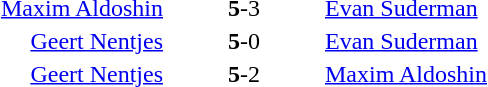<table style="text-align:center">
<tr>
<th width=223></th>
<th width=100></th>
<th width=223></th>
</tr>
<tr>
<td align=right><a href='#'>Maxim Aldoshin</a> </td>
<td><strong>5</strong>-3</td>
<td align=left> <a href='#'>Evan Suderman</a></td>
</tr>
<tr>
<td align=right><a href='#'>Geert Nentjes</a> </td>
<td><strong>5</strong>-0</td>
<td align=left> <a href='#'>Evan Suderman</a></td>
</tr>
<tr>
<td align=right><a href='#'>Geert Nentjes</a> </td>
<td><strong>5</strong>-2</td>
<td align=left> <a href='#'>Maxim Aldoshin</a></td>
</tr>
</table>
